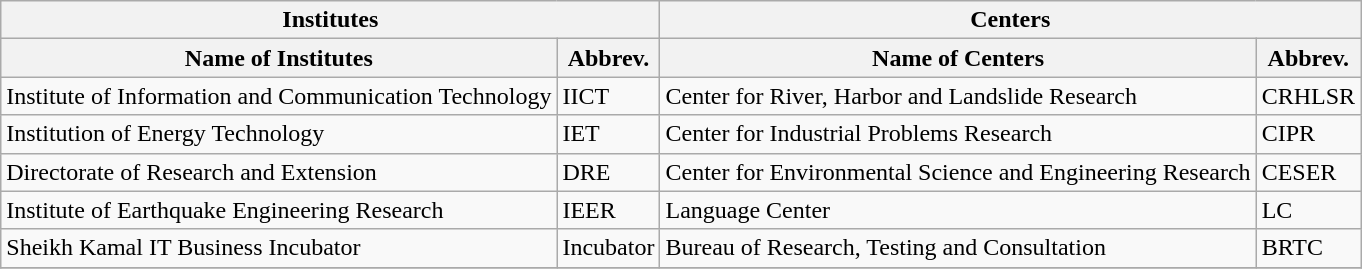<table class="wikitable">
<tr>
<th colspan="2">Institutes</th>
<th colspan="2">Centers</th>
</tr>
<tr>
<th>Name of Institutes</th>
<th>Abbrev.</th>
<th>Name of Centers</th>
<th><strong>Abbrev.</strong></th>
</tr>
<tr>
<td>Institute of Information and Communication Technology</td>
<td>IICT</td>
<td>Center for River, Harbor and Landslide Research</td>
<td>CRHLSR</td>
</tr>
<tr>
<td>Institution of Energy Technology</td>
<td>IET</td>
<td>Center for Industrial Problems Research</td>
<td>CIPR</td>
</tr>
<tr>
<td>Directorate of Research and Extension</td>
<td>DRE</td>
<td>Center for Environmental Science and Engineering Research</td>
<td>CESER</td>
</tr>
<tr>
<td>Institute of Earthquake Engineering Research</td>
<td>IEER</td>
<td>Language Center</td>
<td>LC</td>
</tr>
<tr>
<td>Sheikh Kamal IT Business Incubator</td>
<td>Incubator</td>
<td>Bureau of Research, Testing and Consultation</td>
<td>BRTC</td>
</tr>
<tr>
</tr>
</table>
